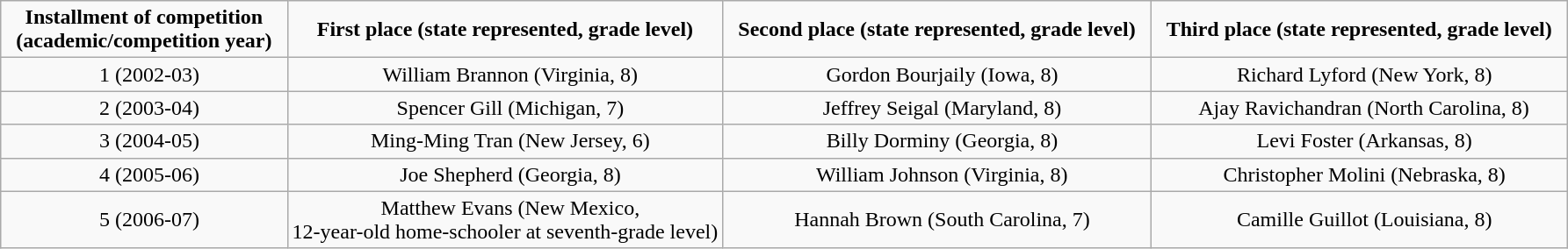<table class="wikitable" style="text-align:center">
<tr>
<td>  <strong>Installment of competition   <br>   (academic/competition year)   </strong></td>
<td>  <strong>First place (state represented, grade level)</strong>  </td>
<td>  <strong>Second place (state represented, grade level)</strong>  </td>
<td>  <strong>Third place (state represented, grade level)</strong>  </td>
</tr>
<tr>
<td>  1 (2002-03)</td>
<td>  William Brannon (Virginia, 8)</td>
<td>  Gordon Bourjaily (Iowa, 8)</td>
<td>  Richard Lyford (New York, 8)</td>
</tr>
<tr>
<td>  2 (2003-04)</td>
<td>  Spencer Gill (Michigan, 7)</td>
<td>  Jeffrey Seigal (Maryland, 8)</td>
<td>  Ajay Ravichandran (North Carolina, 8)</td>
</tr>
<tr>
<td>  3 (2004-05)</td>
<td>  Ming-Ming Tran (New Jersey, 6)</td>
<td>  Billy Dorminy (Georgia, 8)</td>
<td>  Levi Foster (Arkansas, 8)</td>
</tr>
<tr>
<td>  4 (2005-06)</td>
<td>  Joe Shepherd (Georgia, 8)</td>
<td>  William Johnson (Virginia, 8)</td>
<td>  Christopher Molini (Nebraska, 8)</td>
</tr>
<tr>
<td>  5 (2006-07)</td>
<td>  Matthew Evans (New Mexico,<br>12-year-old home-schooler at seventh-grade level)</td>
<td>  Hannah Brown (South Carolina, 7)</td>
<td>  Camille Guillot (Louisiana, 8)</td>
</tr>
</table>
